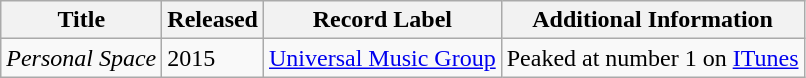<table class="wikitable">
<tr>
<th>Title</th>
<th>Released</th>
<th>Record Label</th>
<th>Additional Information</th>
</tr>
<tr>
<td><em>Personal Space</em></td>
<td>2015</td>
<td><a href='#'>Universal Music Group</a></td>
<td>Peaked at number 1 on <a href='#'>ITunes</a></td>
</tr>
</table>
